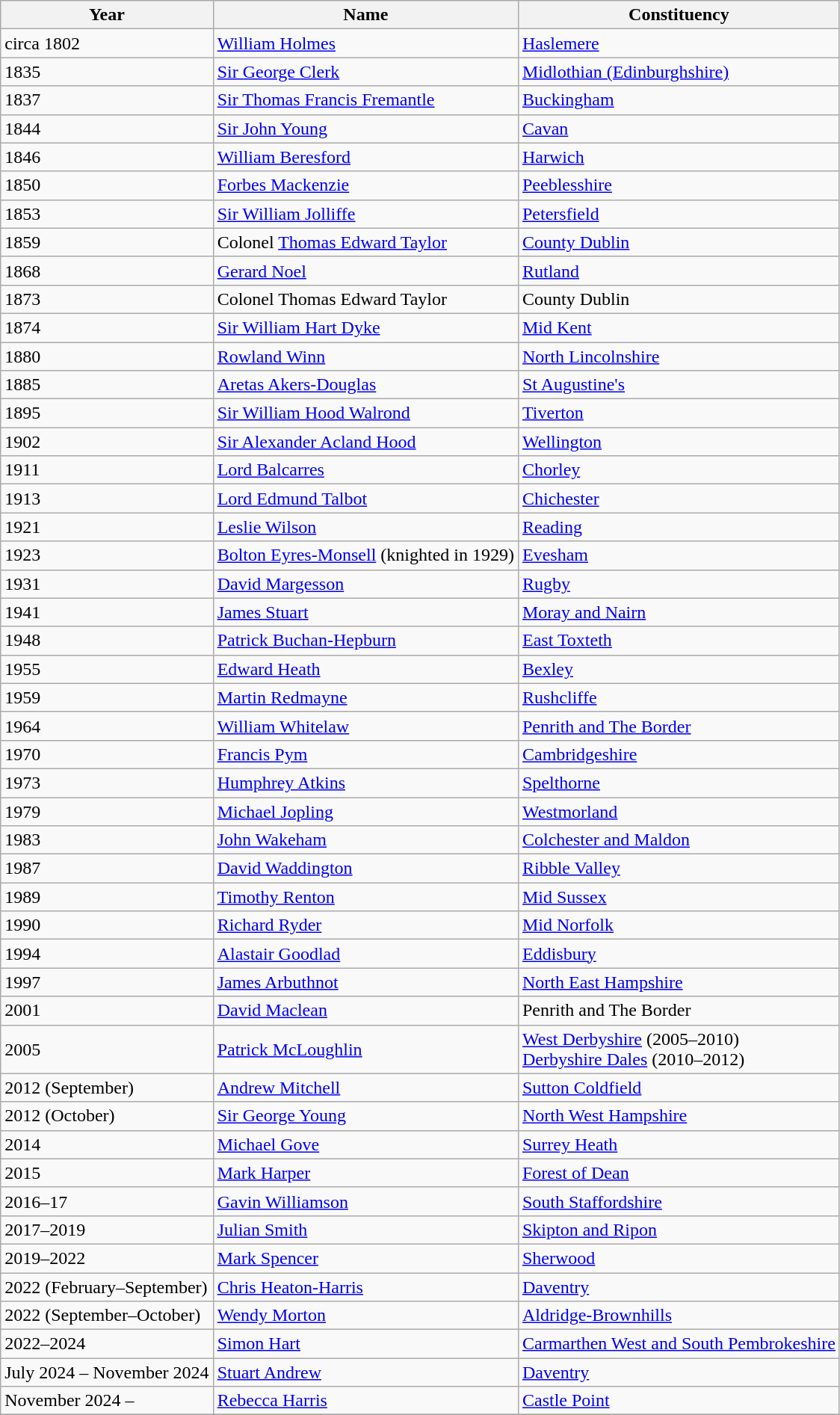<table class="wikitable sortable">
<tr>
<th>Year</th>
<th>Name</th>
<th>Constituency</th>
</tr>
<tr>
<td>circa 1802</td>
<td><a href='#'>William Holmes</a></td>
<td><a href='#'>Haslemere</a></td>
</tr>
<tr>
<td>1835</td>
<td><a href='#'>Sir George Clerk</a></td>
<td><a href='#'>Midlothian (Edinburghshire)</a></td>
</tr>
<tr>
<td>1837</td>
<td><a href='#'>Sir Thomas Francis Fremantle</a></td>
<td><a href='#'>Buckingham</a></td>
</tr>
<tr>
<td>1844</td>
<td><a href='#'>Sir John Young</a></td>
<td><a href='#'>Cavan</a></td>
</tr>
<tr>
<td>1846</td>
<td><a href='#'>William Beresford</a></td>
<td><a href='#'>Harwich</a></td>
</tr>
<tr>
<td>1850</td>
<td><a href='#'>Forbes Mackenzie</a></td>
<td><a href='#'>Peeblesshire</a></td>
</tr>
<tr>
<td>1853</td>
<td><a href='#'>Sir William Jolliffe</a></td>
<td><a href='#'>Petersfield</a></td>
</tr>
<tr>
<td>1859</td>
<td>Colonel <a href='#'>Thomas Edward Taylor</a></td>
<td><a href='#'>County Dublin</a></td>
</tr>
<tr>
<td>1868</td>
<td><a href='#'>Gerard Noel</a></td>
<td><a href='#'>Rutland</a></td>
</tr>
<tr>
<td>1873</td>
<td>Colonel Thomas Edward Taylor</td>
<td>County Dublin</td>
</tr>
<tr>
<td>1874</td>
<td><a href='#'>Sir William Hart Dyke</a></td>
<td><a href='#'>Mid Kent</a></td>
</tr>
<tr>
<td>1880</td>
<td><a href='#'>Rowland Winn</a></td>
<td><a href='#'>North Lincolnshire</a></td>
</tr>
<tr>
<td>1885</td>
<td><a href='#'>Aretas Akers-Douglas</a></td>
<td><a href='#'>St Augustine's</a></td>
</tr>
<tr>
<td>1895</td>
<td><a href='#'>Sir William Hood Walrond</a></td>
<td><a href='#'>Tiverton</a></td>
</tr>
<tr>
<td>1902</td>
<td><a href='#'>Sir Alexander Acland Hood</a></td>
<td><a href='#'>Wellington</a></td>
</tr>
<tr>
<td>1911</td>
<td><a href='#'>Lord Balcarres</a></td>
<td><a href='#'>Chorley</a></td>
</tr>
<tr>
<td>1913</td>
<td><a href='#'>Lord Edmund Talbot</a></td>
<td><a href='#'>Chichester</a></td>
</tr>
<tr>
<td>1921</td>
<td><a href='#'>Leslie Wilson</a></td>
<td><a href='#'>Reading</a></td>
</tr>
<tr>
<td>1923</td>
<td><a href='#'>Bolton Eyres-Monsell</a> (knighted in 1929)</td>
<td><a href='#'>Evesham</a></td>
</tr>
<tr>
<td>1931</td>
<td><a href='#'>David Margesson</a></td>
<td><a href='#'>Rugby</a></td>
</tr>
<tr>
<td>1941</td>
<td><a href='#'>James Stuart</a></td>
<td><a href='#'>Moray and Nairn</a></td>
</tr>
<tr>
<td>1948</td>
<td><a href='#'>Patrick Buchan-Hepburn</a></td>
<td><a href='#'>East Toxteth</a></td>
</tr>
<tr>
<td>1955</td>
<td><a href='#'>Edward Heath</a></td>
<td><a href='#'>Bexley</a></td>
</tr>
<tr>
<td>1959</td>
<td><a href='#'>Martin Redmayne</a></td>
<td><a href='#'>Rushcliffe</a></td>
</tr>
<tr>
<td>1964</td>
<td><a href='#'>William Whitelaw</a></td>
<td><a href='#'>Penrith and The Border</a></td>
</tr>
<tr>
<td>1970</td>
<td><a href='#'>Francis Pym</a></td>
<td><a href='#'>Cambridgeshire</a></td>
</tr>
<tr>
<td>1973</td>
<td><a href='#'>Humphrey Atkins</a></td>
<td><a href='#'>Spelthorne</a></td>
</tr>
<tr>
<td>1979</td>
<td><a href='#'>Michael Jopling</a></td>
<td><a href='#'>Westmorland</a></td>
</tr>
<tr>
<td>1983</td>
<td><a href='#'>John Wakeham</a></td>
<td><a href='#'>Colchester and Maldon</a></td>
</tr>
<tr>
<td>1987</td>
<td><a href='#'>David Waddington</a></td>
<td><a href='#'>Ribble Valley</a></td>
</tr>
<tr>
<td>1989</td>
<td><a href='#'>Timothy Renton</a></td>
<td><a href='#'>Mid Sussex</a></td>
</tr>
<tr>
<td>1990</td>
<td><a href='#'>Richard Ryder</a></td>
<td><a href='#'>Mid Norfolk</a></td>
</tr>
<tr>
<td>1994</td>
<td><a href='#'>Alastair Goodlad</a></td>
<td><a href='#'>Eddisbury</a></td>
</tr>
<tr>
<td>1997</td>
<td><a href='#'>James Arbuthnot</a></td>
<td><a href='#'>North East Hampshire</a></td>
</tr>
<tr>
<td>2001</td>
<td><a href='#'>David Maclean</a></td>
<td>Penrith and The Border</td>
</tr>
<tr>
<td>2005</td>
<td><a href='#'>Patrick McLoughlin</a></td>
<td><a href='#'>West Derbyshire</a> (2005–2010) <br> <a href='#'>Derbyshire Dales</a> (2010–2012)</td>
</tr>
<tr>
<td>2012 (September)</td>
<td><a href='#'>Andrew Mitchell</a></td>
<td><a href='#'>Sutton Coldfield</a></td>
</tr>
<tr>
<td>2012 (October)</td>
<td><a href='#'>Sir George Young</a></td>
<td><a href='#'>North West Hampshire</a></td>
</tr>
<tr>
<td>2014</td>
<td><a href='#'>Michael Gove</a></td>
<td><a href='#'>Surrey Heath</a></td>
</tr>
<tr>
<td>2015</td>
<td><a href='#'>Mark Harper</a></td>
<td><a href='#'>Forest of Dean</a></td>
</tr>
<tr>
<td>2016–17</td>
<td><a href='#'>Gavin Williamson</a></td>
<td><a href='#'>South Staffordshire</a></td>
</tr>
<tr>
<td>2017–2019</td>
<td><a href='#'>Julian Smith</a></td>
<td><a href='#'>Skipton and Ripon</a></td>
</tr>
<tr>
<td>2019–2022</td>
<td><a href='#'>Mark Spencer</a></td>
<td><a href='#'>Sherwood</a></td>
</tr>
<tr>
<td>2022 (February–September)</td>
<td><a href='#'>Chris Heaton-Harris</a></td>
<td><a href='#'>Daventry</a></td>
</tr>
<tr>
<td>2022 (September–October)</td>
<td><a href='#'>Wendy Morton</a></td>
<td><a href='#'>Aldridge-Brownhills</a></td>
</tr>
<tr>
<td>2022–2024</td>
<td><a href='#'>Simon Hart</a></td>
<td><a href='#'>Carmarthen West and South Pembrokeshire</a></td>
</tr>
<tr>
<td>July 2024 – November 2024</td>
<td><a href='#'>Stuart Andrew</a></td>
<td><a href='#'>Daventry</a></td>
</tr>
<tr>
<td>November 2024 –</td>
<td><a href='#'>Rebecca Harris</a></td>
<td><a href='#'>Castle Point</a></td>
</tr>
<tr>
</tr>
</table>
